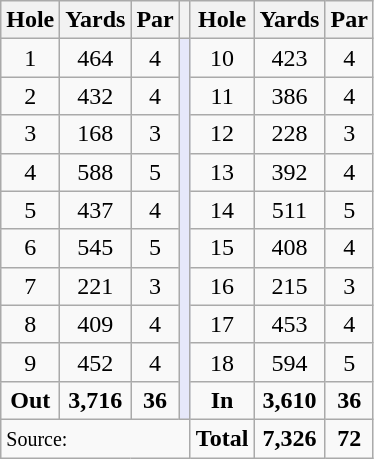<table class=wikitable style="text-align:center">
<tr>
<th>Hole</th>
<th>Yards</th>
<th>Par</th>
<th></th>
<th>Hole</th>
<th>Yards</th>
<th>Par</th>
</tr>
<tr>
<td>1</td>
<td>464</td>
<td>4</td>
<td rowspan=10 style="background:#E6E8FA;"></td>
<td>10</td>
<td>423</td>
<td>4</td>
</tr>
<tr>
<td>2</td>
<td>432</td>
<td>4</td>
<td>11</td>
<td>386</td>
<td>4</td>
</tr>
<tr>
<td>3</td>
<td>168</td>
<td>3</td>
<td>12</td>
<td>228</td>
<td>3</td>
</tr>
<tr>
<td>4</td>
<td>588</td>
<td>5</td>
<td>13</td>
<td>392</td>
<td>4</td>
</tr>
<tr>
<td>5</td>
<td>437</td>
<td>4</td>
<td>14</td>
<td>511</td>
<td>5</td>
</tr>
<tr>
<td>6</td>
<td>545</td>
<td>5</td>
<td>15</td>
<td>408</td>
<td>4</td>
</tr>
<tr>
<td>7</td>
<td>221</td>
<td>3</td>
<td>16</td>
<td>215</td>
<td>3</td>
</tr>
<tr>
<td>8</td>
<td>409</td>
<td>4</td>
<td>17</td>
<td>453</td>
<td>4</td>
</tr>
<tr>
<td>9</td>
<td>452</td>
<td>4</td>
<td>18</td>
<td>594</td>
<td>5</td>
</tr>
<tr>
<td><strong>Out</strong></td>
<td><strong>3,716</strong></td>
<td><strong>36</strong></td>
<td><strong>In</strong></td>
<td><strong>3,610</strong></td>
<td><strong>36</strong></td>
</tr>
<tr>
<td colspan=4 align=left><small>Source:</small></td>
<td><strong>Total</strong></td>
<td><strong>7,326</strong></td>
<td><strong>72</strong></td>
</tr>
</table>
